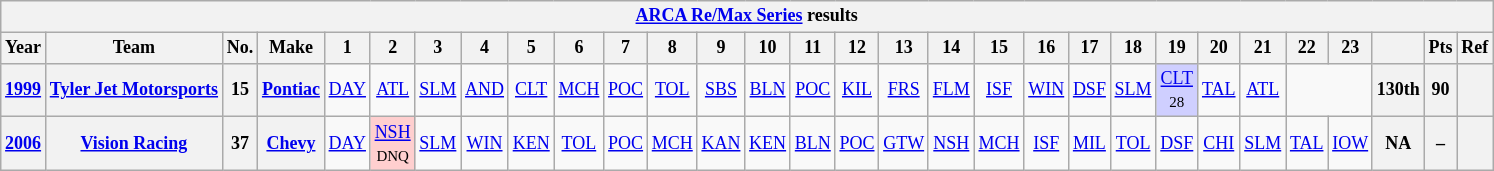<table class="wikitable" style="text-align:center; font-size:75%">
<tr>
<th colspan=45><a href='#'>ARCA Re/Max Series</a> results</th>
</tr>
<tr>
<th>Year</th>
<th>Team</th>
<th>No.</th>
<th>Make</th>
<th>1</th>
<th>2</th>
<th>3</th>
<th>4</th>
<th>5</th>
<th>6</th>
<th>7</th>
<th>8</th>
<th>9</th>
<th>10</th>
<th>11</th>
<th>12</th>
<th>13</th>
<th>14</th>
<th>15</th>
<th>16</th>
<th>17</th>
<th>18</th>
<th>19</th>
<th>20</th>
<th>21</th>
<th>22</th>
<th>23</th>
<th></th>
<th>Pts</th>
<th>Ref</th>
</tr>
<tr>
<th><a href='#'>1999</a></th>
<th><a href='#'>Tyler Jet Motorsports</a></th>
<th>15</th>
<th><a href='#'>Pontiac</a></th>
<td><a href='#'>DAY</a></td>
<td><a href='#'>ATL</a></td>
<td><a href='#'>SLM</a></td>
<td><a href='#'>AND</a></td>
<td><a href='#'>CLT</a></td>
<td><a href='#'>MCH</a></td>
<td><a href='#'>POC</a></td>
<td><a href='#'>TOL</a></td>
<td><a href='#'>SBS</a></td>
<td><a href='#'>BLN</a></td>
<td><a href='#'>POC</a></td>
<td><a href='#'>KIL</a></td>
<td><a href='#'>FRS</a></td>
<td><a href='#'>FLM</a></td>
<td><a href='#'>ISF</a></td>
<td><a href='#'>WIN</a></td>
<td><a href='#'>DSF</a></td>
<td><a href='#'>SLM</a></td>
<td style="background:#CFCFFF;"><a href='#'>CLT</a><br><small>28</small></td>
<td><a href='#'>TAL</a></td>
<td><a href='#'>ATL</a></td>
<td colspan=2></td>
<th>130th</th>
<th>90</th>
<th></th>
</tr>
<tr>
<th><a href='#'>2006</a></th>
<th><a href='#'>Vision Racing</a></th>
<th>37</th>
<th><a href='#'>Chevy</a></th>
<td><a href='#'>DAY</a></td>
<td style="background:#FFCFCF;"><a href='#'>NSH</a><br><small>DNQ</small></td>
<td><a href='#'>SLM</a></td>
<td><a href='#'>WIN</a></td>
<td><a href='#'>KEN</a></td>
<td><a href='#'>TOL</a></td>
<td><a href='#'>POC</a></td>
<td><a href='#'>MCH</a></td>
<td><a href='#'>KAN</a></td>
<td><a href='#'>KEN</a></td>
<td><a href='#'>BLN</a></td>
<td><a href='#'>POC</a></td>
<td><a href='#'>GTW</a></td>
<td><a href='#'>NSH</a></td>
<td><a href='#'>MCH</a></td>
<td><a href='#'>ISF</a></td>
<td><a href='#'>MIL</a></td>
<td><a href='#'>TOL</a></td>
<td><a href='#'>DSF</a></td>
<td><a href='#'>CHI</a></td>
<td><a href='#'>SLM</a></td>
<td><a href='#'>TAL</a></td>
<td><a href='#'>IOW</a></td>
<th>NA</th>
<th>–</th>
<th></th>
</tr>
</table>
